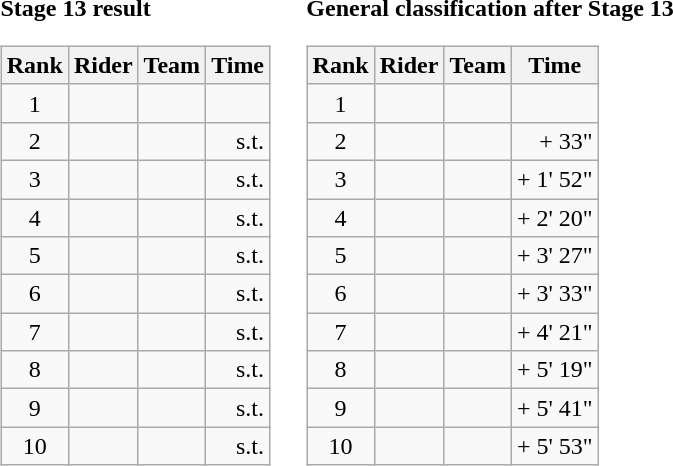<table>
<tr>
<td><strong>Stage 13 result</strong><br><table class="wikitable">
<tr>
<th scope="col">Rank</th>
<th scope="col">Rider</th>
<th scope="col">Team</th>
<th scope="col">Time</th>
</tr>
<tr>
<td style="text-align:center;">1</td>
<td></td>
<td></td>
<td style="text-align:right;"></td>
</tr>
<tr>
<td style="text-align:center;">2</td>
<td></td>
<td></td>
<td style="text-align:right;">s.t.</td>
</tr>
<tr>
<td style="text-align:center;">3</td>
<td></td>
<td></td>
<td style="text-align:right;">s.t.</td>
</tr>
<tr>
<td style="text-align:center;">4</td>
<td></td>
<td></td>
<td style="text-align:right;">s.t.</td>
</tr>
<tr>
<td style="text-align:center;">5</td>
<td></td>
<td></td>
<td style="text-align:right;">s.t.</td>
</tr>
<tr>
<td style="text-align:center;">6</td>
<td></td>
<td></td>
<td style="text-align:right;">s.t.</td>
</tr>
<tr>
<td style="text-align:center;">7</td>
<td></td>
<td></td>
<td style="text-align:right;">s.t.</td>
</tr>
<tr>
<td style="text-align:center;">8</td>
<td></td>
<td></td>
<td style="text-align:right;">s.t.</td>
</tr>
<tr>
<td style="text-align:center;">9</td>
<td></td>
<td></td>
<td style="text-align:right;">s.t.</td>
</tr>
<tr>
<td style="text-align:center;">10</td>
<td></td>
<td></td>
<td style="text-align:right;">s.t.</td>
</tr>
</table>
</td>
<td></td>
<td><strong>General classification after Stage 13</strong><br><table class="wikitable">
<tr>
<th scope="col">Rank</th>
<th scope="col">Rider</th>
<th scope="col">Team</th>
<th scope="col">Time</th>
</tr>
<tr>
<td style="text-align:center;">1</td>
<td></td>
<td></td>
<td style="text-align:right;"></td>
</tr>
<tr>
<td style="text-align:center;">2</td>
<td></td>
<td></td>
<td style="text-align:right;">+ 33"</td>
</tr>
<tr>
<td style="text-align:center;">3</td>
<td></td>
<td></td>
<td style="text-align:right;">+ 1' 52"</td>
</tr>
<tr>
<td style="text-align:center;">4</td>
<td></td>
<td></td>
<td style="text-align:right;">+ 2' 20"</td>
</tr>
<tr>
<td style="text-align:center;">5</td>
<td></td>
<td></td>
<td style="text-align:right;">+ 3' 27"</td>
</tr>
<tr>
<td style="text-align:center;">6</td>
<td></td>
<td></td>
<td style="text-align:right;">+ 3' 33"</td>
</tr>
<tr>
<td style="text-align:center;">7</td>
<td></td>
<td></td>
<td style="text-align:right;">+ 4' 21"</td>
</tr>
<tr>
<td style="text-align:center;">8</td>
<td></td>
<td></td>
<td style="text-align:right;">+ 5' 19"</td>
</tr>
<tr>
<td style="text-align:center;">9</td>
<td></td>
<td></td>
<td style="text-align:right;">+ 5' 41"</td>
</tr>
<tr>
<td style="text-align:center;">10</td>
<td></td>
<td></td>
<td style="text-align:right;">+ 5' 53"</td>
</tr>
</table>
</td>
</tr>
</table>
